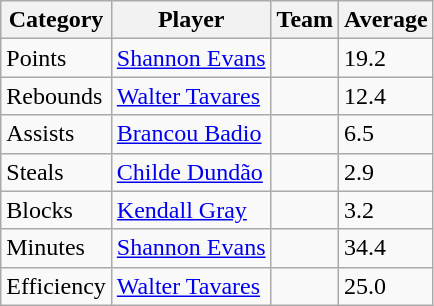<table class=wikitable>
<tr>
<th>Category</th>
<th>Player</th>
<th>Team</th>
<th>Average</th>
</tr>
<tr>
<td>Points</td>
<td><a href='#'>Shannon Evans</a></td>
<td></td>
<td>19.2</td>
</tr>
<tr>
<td>Rebounds</td>
<td><a href='#'>Walter Tavares</a></td>
<td></td>
<td>12.4</td>
</tr>
<tr>
<td>Assists</td>
<td><a href='#'>Brancou Badio</a></td>
<td></td>
<td>6.5</td>
</tr>
<tr>
<td>Steals</td>
<td><a href='#'>Childe Dundão</a></td>
<td></td>
<td>2.9</td>
</tr>
<tr>
<td>Blocks</td>
<td><a href='#'>Kendall Gray</a></td>
<td></td>
<td>3.2</td>
</tr>
<tr>
<td>Minutes</td>
<td><a href='#'>Shannon Evans</a></td>
<td></td>
<td>34.4</td>
</tr>
<tr>
<td>Efficiency</td>
<td><a href='#'>Walter Tavares</a></td>
<td></td>
<td>25.0</td>
</tr>
</table>
